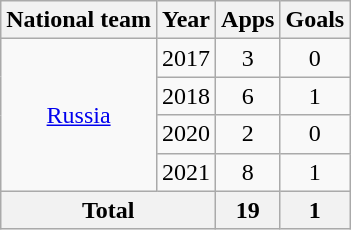<table class=wikitable style=text-align:center>
<tr>
<th>National team</th>
<th>Year</th>
<th>Apps</th>
<th>Goals</th>
</tr>
<tr>
<td rowspan="4"><a href='#'>Russia</a></td>
<td>2017</td>
<td>3</td>
<td>0</td>
</tr>
<tr>
<td>2018</td>
<td>6</td>
<td>1</td>
</tr>
<tr>
<td>2020</td>
<td>2</td>
<td>0</td>
</tr>
<tr>
<td>2021</td>
<td>8</td>
<td>1</td>
</tr>
<tr>
<th colspan=2>Total</th>
<th>19</th>
<th>1</th>
</tr>
</table>
